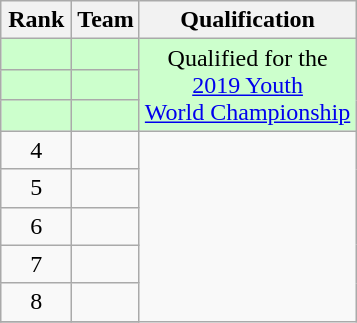<table class="wikitable" style="text-align: center;">
<tr>
<th width=40>Rank</th>
<th>Team</th>
<th>Qualification</th>
</tr>
<tr bgcolor=#ccffcc>
<td></td>
<td align="left"></td>
<td rowspan=3>Qualified for the<br><a href='#'>2019 Youth<br>World Championship</a></td>
</tr>
<tr bgcolor=#ccffcc>
<td></td>
<td align="left"></td>
</tr>
<tr bgcolor=#ccffcc>
<td></td>
<td align=left></td>
</tr>
<tr>
<td>4</td>
<td align=left></td>
</tr>
<tr>
<td>5</td>
<td align=left></td>
</tr>
<tr>
<td>6</td>
<td align=left></td>
</tr>
<tr>
<td>7</td>
<td align=left></td>
</tr>
<tr>
<td>8</td>
<td align=left></td>
</tr>
<tr>
</tr>
</table>
